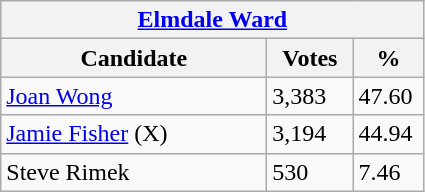<table class="wikitable">
<tr>
<th colspan="3"><a href='#'>Elmdale Ward</a></th>
</tr>
<tr>
<th style="width: 170px">Candidate</th>
<th style="width: 50px">Votes</th>
<th style="width: 40px">%</th>
</tr>
<tr>
<td><a href='#'>Joan Wong</a></td>
<td>3,383</td>
<td>47.60</td>
</tr>
<tr>
<td><a href='#'>Jamie Fisher</a> (X)</td>
<td>3,194</td>
<td>44.94</td>
</tr>
<tr>
<td>Steve Rimek</td>
<td>530</td>
<td>7.46</td>
</tr>
</table>
